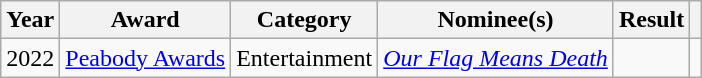<table class="wikitable plainrowheaders sortable">
<tr>
<th scope="col">Year</th>
<th scope="col">Award</th>
<th scope="col">Category</th>
<th scope="col">Nominee(s)</th>
<th scope="col">Result</th>
<th scope="col" class="unsortable"></th>
</tr>
<tr>
<td>2022</td>
<td><a href='#'>Peabody Awards</a></td>
<td>Entertainment</td>
<td><em><a href='#'>Our Flag Means Death</a></em></td>
<td></td>
<td></td>
</tr>
</table>
